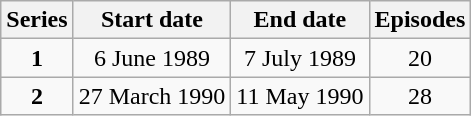<table class="wikitable" style="text-align:center;">
<tr>
<th>Series</th>
<th>Start date</th>
<th>End date</th>
<th>Episodes</th>
</tr>
<tr>
<td><strong>1</strong></td>
<td>6 June 1989</td>
<td>7 July 1989</td>
<td>20</td>
</tr>
<tr>
<td><strong>2</strong></td>
<td>27 March 1990</td>
<td>11 May 1990</td>
<td>28</td>
</tr>
</table>
